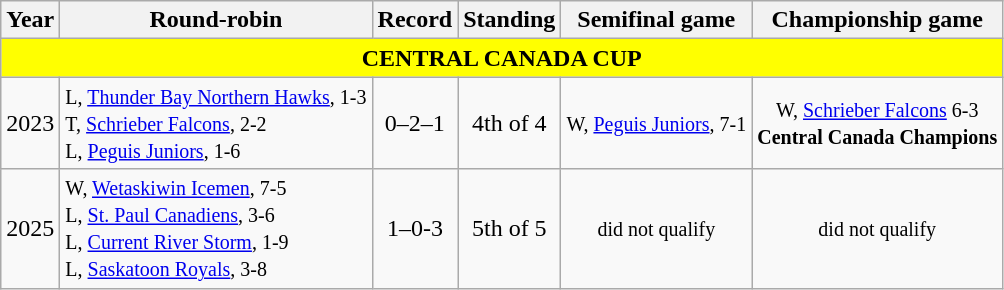<table class="wikitable" style="text-align:center">
<tr>
<th>Year</th>
<th>Round-robin</th>
<th>Record</th>
<th>Standing</th>
<th>Semifinal game</th>
<th>Championship game</th>
</tr>
<tr align="center"  bgcolor="yellow"  style="color:black">
<td colspan=6><strong>CENTRAL CANADA CUP</strong></td>
</tr>
<tr>
<td>2023</td>
<td align=left><small>L, <a href='#'>Thunder Bay Northern Hawks</a>, 1-3</small><br><small>T, <a href='#'>Schrieber Falcons</a>, 2-2</small><br><small>L, <a href='#'>Peguis Juniors</a>, 1-6</small></td>
<td>0–2–1</td>
<td>4th of 4</td>
<td><small>W, <a href='#'>Peguis Juniors</a>, 7-1</small></td>
<td><small>W, <a href='#'>Schrieber Falcons</a> 6-3 <br><strong>Central Canada Champions</strong></small></td>
</tr>
<tr>
<td>2025</td>
<td align=left><small>W, <a href='#'>Wetaskiwin Icemen</a>, 7-5</small><br><small>L, <a href='#'>St. Paul Canadiens</a>, 3-6</small><br><small>L, <a href='#'>Current River Storm</a>, 1-9</small><br><small>L, <a href='#'>Saskatoon Royals</a>, 3-8</small></td>
<td>1–0-3</td>
<td>5th of 5</td>
<td><small>did not qualify</small></td>
<td><small>did not qualify </small></td>
</tr>
</table>
